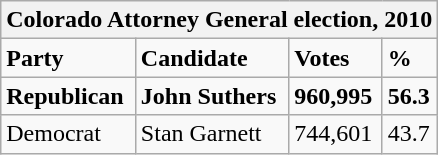<table class="wikitable">
<tr>
<th colspan="4">Colorado Attorney General election, 2010</th>
</tr>
<tr>
<td><strong>Party</strong></td>
<td><strong>Candidate</strong></td>
<td><strong>Votes</strong></td>
<td><strong>%</strong></td>
</tr>
<tr>
<td><strong>Republican</strong></td>
<td><strong>John Suthers</strong></td>
<td><strong>960,995</strong></td>
<td><strong>56.3</strong></td>
</tr>
<tr>
<td>Democrat</td>
<td>Stan Garnett</td>
<td>744,601</td>
<td>43.7</td>
</tr>
</table>
